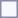<table style="border:1px solid #8888aa; background-color:#f7f8ff; padding:5px; font-size:95%; margin: 0px 12px 12px 0px;">
</table>
